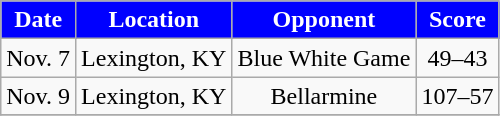<table class="wikitable" style="text-align:center">
<tr>
<th style="background:blue;color:#FFFFFF;">Date</th>
<th style="background:blue;color:#FFFFFF;">Location</th>
<th style="background:blue;color:#FFFFFF;">Opponent</th>
<th style="background:blue;color:#FFFFFF;">Score</th>
</tr>
<tr>
<td>Nov. 7</td>
<td>Lexington, KY</td>
<td>Blue White Game</td>
<td>49–43</td>
</tr>
<tr>
<td>Nov. 9</td>
<td>Lexington, KY</td>
<td>Bellarmine</td>
<td>107–57</td>
</tr>
<tr>
</tr>
</table>
